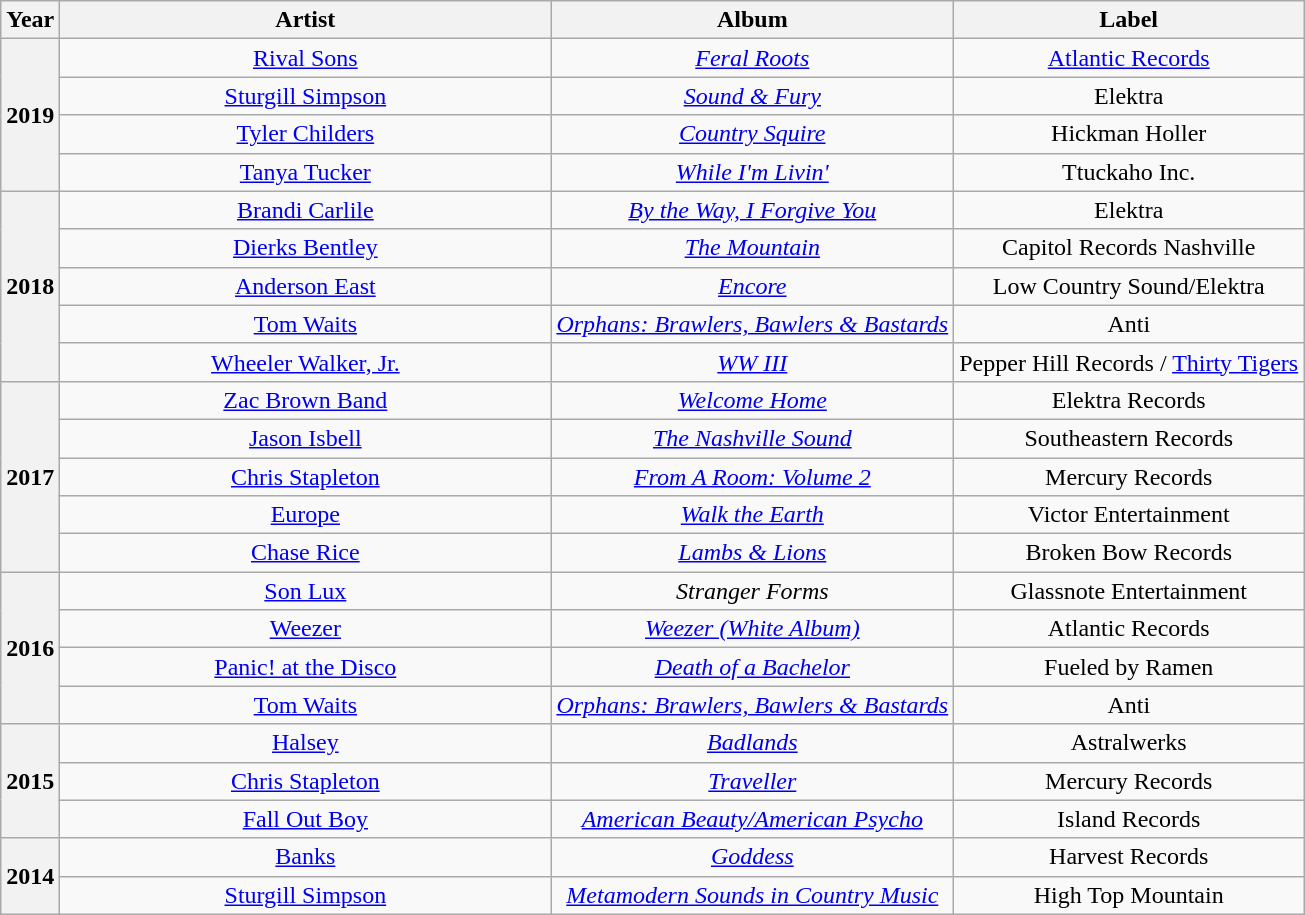<table class="wikitable plainrowheaders" style="text-align:center;">
<tr>
<th scope="col">Year</th>
<th scope="col" style="width:20em;">Artist</th>
<th scope="col">Album</th>
<th scope="col">Label</th>
</tr>
<tr>
<th scope="row" rowspan="4">2019</th>
<td><a href='#'>Rival Sons</a></td>
<td><em><a href='#'>Feral Roots</a></em></td>
<td><a href='#'>Atlantic Records</a></td>
</tr>
<tr>
<td><a href='#'>Sturgill Simpson</a></td>
<td><em><a href='#'>Sound & Fury</a></em></td>
<td>Elektra</td>
</tr>
<tr>
<td><a href='#'>Tyler Childers</a></td>
<td><em><a href='#'>Country Squire</a></em></td>
<td>Hickman Holler</td>
</tr>
<tr>
<td><a href='#'>Tanya Tucker</a></td>
<td><em><a href='#'>While I'm Livin'</a></em></td>
<td>Ttuckaho Inc.</td>
</tr>
<tr>
<th scope="row" rowspan="5">2018</th>
<td><a href='#'>Brandi Carlile</a></td>
<td><em><a href='#'>By the Way, I Forgive You</a></em></td>
<td>Elektra</td>
</tr>
<tr>
<td><a href='#'>Dierks Bentley</a></td>
<td><em><a href='#'>The Mountain</a></em></td>
<td>Capitol Records Nashville</td>
</tr>
<tr>
<td><a href='#'>Anderson East</a></td>
<td><em><a href='#'>Encore</a></em></td>
<td>Low Country Sound/Elektra</td>
</tr>
<tr>
<td><a href='#'>Tom Waits</a></td>
<td><em><a href='#'>Orphans: Brawlers, Bawlers & Bastards</a></em></td>
<td>Anti</td>
</tr>
<tr>
<td><a href='#'>Wheeler Walker, Jr.</a></td>
<td><em><a href='#'>WW III</a></em></td>
<td>Pepper Hill Records / <a href='#'>Thirty Tigers</a></td>
</tr>
<tr>
<th scope="row" rowspan="5">2017</th>
<td><a href='#'>Zac Brown Band</a></td>
<td><em><a href='#'>Welcome Home</a></em></td>
<td>Elektra Records</td>
</tr>
<tr>
<td><a href='#'>Jason Isbell</a></td>
<td><em><a href='#'>The Nashville Sound</a></em></td>
<td>Southeastern Records</td>
</tr>
<tr>
<td><a href='#'>Chris Stapleton</a></td>
<td><em><a href='#'>From A Room: Volume 2</a></em></td>
<td>Mercury Records</td>
</tr>
<tr>
<td><a href='#'>Europe</a></td>
<td><em><a href='#'>Walk the Earth</a></em></td>
<td>Victor Entertainment</td>
</tr>
<tr>
<td><a href='#'>Chase Rice</a></td>
<td><em><a href='#'>Lambs & Lions</a></em></td>
<td>Broken Bow Records</td>
</tr>
<tr>
<th scope="row" rowspan="4">2016</th>
<td><a href='#'>Son Lux</a></td>
<td><em>Stranger Forms</em></td>
<td>Glassnote Entertainment</td>
</tr>
<tr>
<td><a href='#'>Weezer</a></td>
<td><em><a href='#'>Weezer (White Album)</a></em></td>
<td>Atlantic Records</td>
</tr>
<tr>
<td><a href='#'>Panic! at the Disco</a></td>
<td><em><a href='#'>Death of a Bachelor</a></em></td>
<td>Fueled by Ramen</td>
</tr>
<tr>
<td><a href='#'>Tom Waits</a></td>
<td><em><a href='#'>Orphans: Brawlers, Bawlers & Bastards</a></em></td>
<td>Anti</td>
</tr>
<tr>
<th scope="row" rowspan="3">2015</th>
<td><a href='#'>Halsey</a></td>
<td><em><a href='#'>Badlands</a></em></td>
<td>Astralwerks</td>
</tr>
<tr>
<td><a href='#'>Chris Stapleton</a></td>
<td><em><a href='#'>Traveller</a></em></td>
<td>Mercury Records</td>
</tr>
<tr>
<td><a href='#'>Fall Out Boy</a></td>
<td><em><a href='#'>American Beauty/American Psycho</a></em></td>
<td>Island Records</td>
</tr>
<tr>
<th scope="row" rowspan="2">2014</th>
<td><a href='#'>Banks</a></td>
<td><em><a href='#'>Goddess</a></em></td>
<td>Harvest Records</td>
</tr>
<tr>
<td><a href='#'>Sturgill Simpson</a></td>
<td><em><a href='#'>Metamodern Sounds in Country Music</a></em></td>
<td>High Top Mountain</td>
</tr>
</table>
